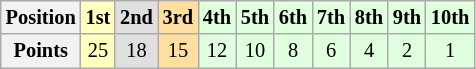<table class="wikitable" style="font-size: 85%;">
<tr>
<th>Position</th>
<td style="background:#ffffbf" align="center"><strong>1st</strong></td>
<td style="background:#dfdfdf" align="center"><strong>2nd</strong></td>
<td style="background:#ffdf9f" align="center"><strong>3rd</strong></td>
<td style="background:#dfffdf" align="center"><strong>4th</strong></td>
<td style="background:#dfffdf" align="center"><strong>5th</strong></td>
<td style="background:#dfffdf" align="center"><strong>6th</strong></td>
<td style="background:#dfffdf" align="center"><strong>7th</strong></td>
<td style="background:#dfffdf" align="center"><strong>8th</strong></td>
<td style="background:#dfffdf" align="center"><strong>9th</strong></td>
<td style="background:#dfffdf" align="center"><strong>10th</strong></td>
</tr>
<tr>
<th>Points</th>
<td style="background:#ffffbf" align="center">25</td>
<td style="background:#dfdfdf" align="center">18</td>
<td style="background:#ffdf9f" align="center">15</td>
<td style="background:#dfffdf" align="center">12</td>
<td style="background:#dfffdf" align="center">10</td>
<td style="background:#dfffdf" align="center">8</td>
<td style="background:#dfffdf" align="center">6</td>
<td style="background:#dfffdf" align="center">4</td>
<td style="background:#dfffdf" align="center">2</td>
<td style="background:#dfffdf" align="center">1</td>
</tr>
</table>
